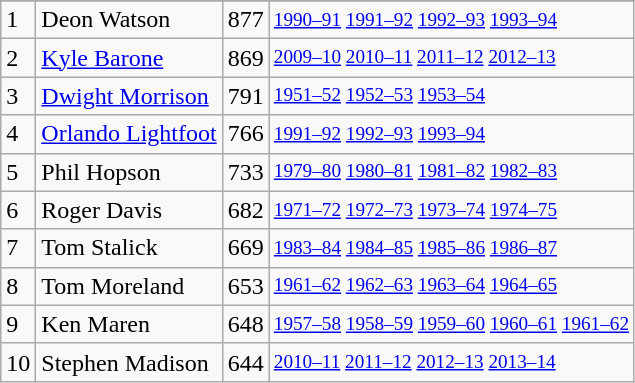<table class="wikitable">
<tr>
</tr>
<tr>
<td>1</td>
<td>Deon Watson</td>
<td>877</td>
<td style="font-size:80%;"><a href='#'>1990–91</a> <a href='#'>1991–92</a> <a href='#'>1992–93</a> <a href='#'>1993–94</a></td>
</tr>
<tr>
<td>2</td>
<td><a href='#'>Kyle Barone</a></td>
<td>869</td>
<td style="font-size:80%;"><a href='#'>2009–10</a> <a href='#'>2010–11</a> <a href='#'>2011–12</a> <a href='#'>2012–13</a></td>
</tr>
<tr>
<td>3</td>
<td><a href='#'>Dwight Morrison</a></td>
<td>791</td>
<td style="font-size:80%;"><a href='#'>1951–52</a> <a href='#'>1952–53</a> <a href='#'>1953–54</a></td>
</tr>
<tr>
<td>4</td>
<td><a href='#'>Orlando Lightfoot</a></td>
<td>766</td>
<td style="font-size:80%;"><a href='#'>1991–92</a> <a href='#'>1992–93</a> <a href='#'>1993–94</a></td>
</tr>
<tr>
<td>5</td>
<td>Phil Hopson</td>
<td>733</td>
<td style="font-size:80%;"><a href='#'>1979–80</a> <a href='#'>1980–81</a> <a href='#'>1981–82</a> <a href='#'>1982–83</a></td>
</tr>
<tr>
<td>6</td>
<td>Roger Davis</td>
<td>682</td>
<td style="font-size:80%;"><a href='#'>1971–72</a> <a href='#'>1972–73</a> <a href='#'>1973–74</a> <a href='#'>1974–75</a></td>
</tr>
<tr>
<td>7</td>
<td>Tom Stalick</td>
<td>669</td>
<td style="font-size:80%;"><a href='#'>1983–84</a> <a href='#'>1984–85</a> <a href='#'>1985–86</a> <a href='#'>1986–87</a></td>
</tr>
<tr>
<td>8</td>
<td>Tom Moreland</td>
<td>653</td>
<td style="font-size:80%;"><a href='#'>1961–62</a> <a href='#'>1962–63</a> <a href='#'>1963–64</a> <a href='#'>1964–65</a></td>
</tr>
<tr>
<td>9</td>
<td>Ken Maren</td>
<td>648</td>
<td style="font-size:80%;"><a href='#'>1957–58</a> <a href='#'>1958–59</a> <a href='#'>1959–60</a> <a href='#'>1960–61</a> <a href='#'>1961–62</a></td>
</tr>
<tr>
<td>10</td>
<td>Stephen Madison</td>
<td>644</td>
<td style="font-size:80%;"><a href='#'>2010–11</a> <a href='#'>2011–12</a> <a href='#'>2012–13</a> <a href='#'>2013–14</a></td>
</tr>
</table>
